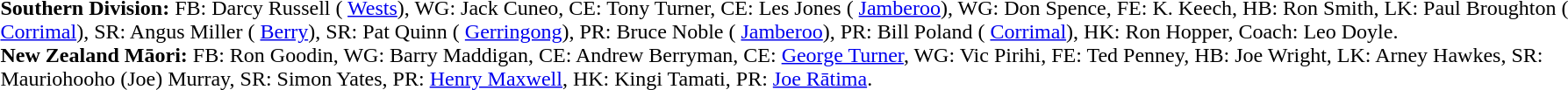<table width="100%" class="mw-collapsible mw-collapsed">
<tr>
<td valign="top" width="50%"><br><strong>Southern Division:</strong> FB: Darcy Russell ( <a href='#'>Wests</a>), WG: Jack Cuneo, CE: Tony Turner, CE: Les Jones ( <a href='#'>Jamberoo</a>), WG: Don Spence, FE: K. Keech, HB: Ron Smith, LK: Paul Broughton ( <a href='#'>Corrimal</a>), SR: Angus Miller ( <a href='#'>Berry</a>), SR: Pat Quinn ( <a href='#'>Gerringong</a>), PR: Bruce Noble ( <a href='#'>Jamberoo</a>), PR: Bill Poland ( <a href='#'>Corrimal</a>), HK: Ron Hopper, Coach: Leo Doyle. <br>
<strong>New Zealand Māori:</strong> FB: Ron Goodin, WG: Barry Maddigan, CE: Andrew Berryman, CE: <a href='#'>George Turner</a>, WG: Vic Pirihi, FE: Ted Penney, HB: Joe Wright, LK: Arney Hawkes, SR: Mauriohooho (Joe) Murray, SR: Simon Yates, PR: <a href='#'>Henry Maxwell</a>, HK: Kingi Tamati, PR: <a href='#'>Joe Rātima</a>.</td>
</tr>
</table>
